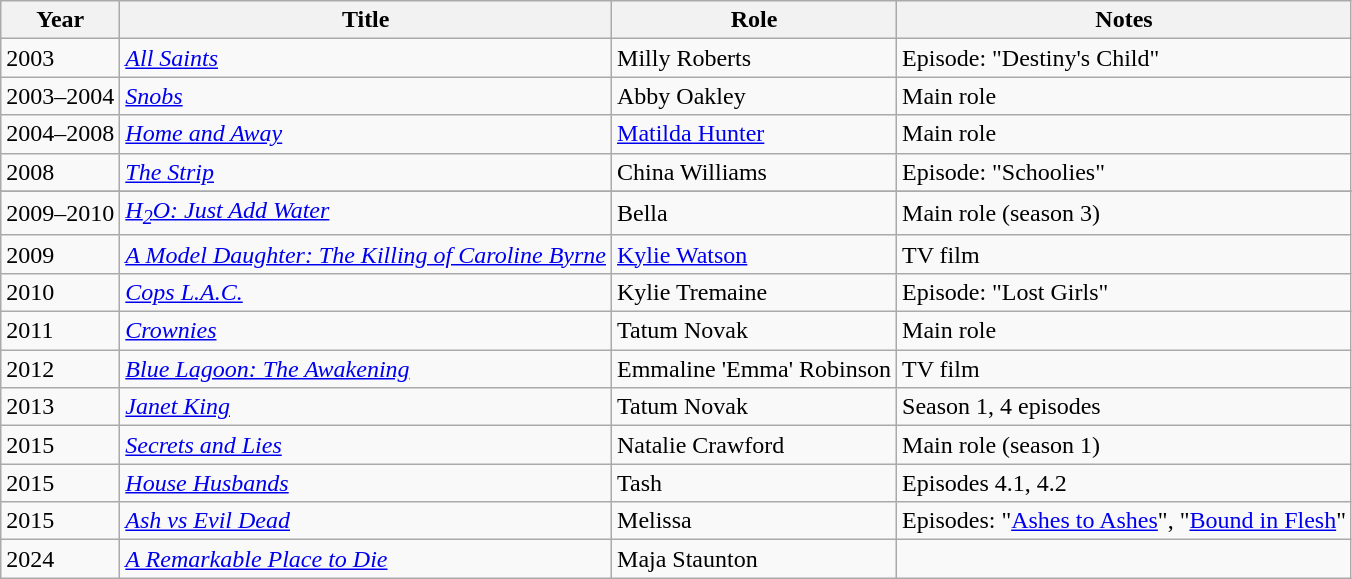<table class="wikitable sortable">
<tr>
<th>Year</th>
<th>Title</th>
<th>Role</th>
<th class="unsortable">Notes</th>
</tr>
<tr>
<td>2003</td>
<td><em><a href='#'>All Saints</a></em></td>
<td>Milly Roberts</td>
<td>Episode: "Destiny's Child"</td>
</tr>
<tr>
<td>2003–2004</td>
<td><em><a href='#'>Snobs</a></em></td>
<td>Abby Oakley</td>
<td>Main role</td>
</tr>
<tr>
<td>2004–2008</td>
<td><em><a href='#'>Home and Away</a></em></td>
<td><a href='#'>Matilda Hunter</a></td>
<td>Main role</td>
</tr>
<tr>
<td>2008</td>
<td><em><a href='#'>The Strip</a></em></td>
<td>China Williams</td>
<td>Episode: "Schoolies"</td>
</tr>
<tr>
</tr>
<tr>
<td>2009–2010</td>
<td><em><a href='#'>H<sub>2</sub>O: Just Add Water</a></em></td>
<td>Bella</td>
<td>Main role (season 3)</td>
</tr>
<tr>
<td>2009</td>
<td><em><a href='#'>A Model Daughter: The Killing of Caroline Byrne</a></em></td>
<td><a href='#'>Kylie Watson</a></td>
<td>TV film</td>
</tr>
<tr>
<td>2010</td>
<td><em><a href='#'>Cops L.A.C.</a></em></td>
<td>Kylie Tremaine</td>
<td>Episode: "Lost Girls"</td>
</tr>
<tr>
<td>2011</td>
<td><em><a href='#'>Crownies</a></em></td>
<td>Tatum Novak</td>
<td>Main role</td>
</tr>
<tr>
<td>2012</td>
<td><em><a href='#'>Blue Lagoon: The Awakening</a></em></td>
<td>Emmaline 'Emma' Robinson</td>
<td>TV film</td>
</tr>
<tr>
<td>2013</td>
<td><em><a href='#'>Janet King</a></em></td>
<td>Tatum Novak</td>
<td>Season 1, 4 episodes</td>
</tr>
<tr>
<td>2015</td>
<td><em><a href='#'>Secrets and Lies</a></em></td>
<td>Natalie Crawford</td>
<td>Main role (season 1)</td>
</tr>
<tr>
<td>2015</td>
<td><em><a href='#'>House Husbands</a></em></td>
<td>Tash</td>
<td>Episodes 4.1, 4.2</td>
</tr>
<tr>
<td>2015</td>
<td><em><a href='#'>Ash vs Evil Dead</a></em></td>
<td>Melissa</td>
<td>Episodes: "<a href='#'>Ashes to Ashes</a>", "<a href='#'>Bound in Flesh</a>"</td>
</tr>
<tr>
<td>2024</td>
<td><em><a href='#'>A Remarkable Place to Die</a></em></td>
<td>Maja Staunton</td>
<td></td>
</tr>
</table>
